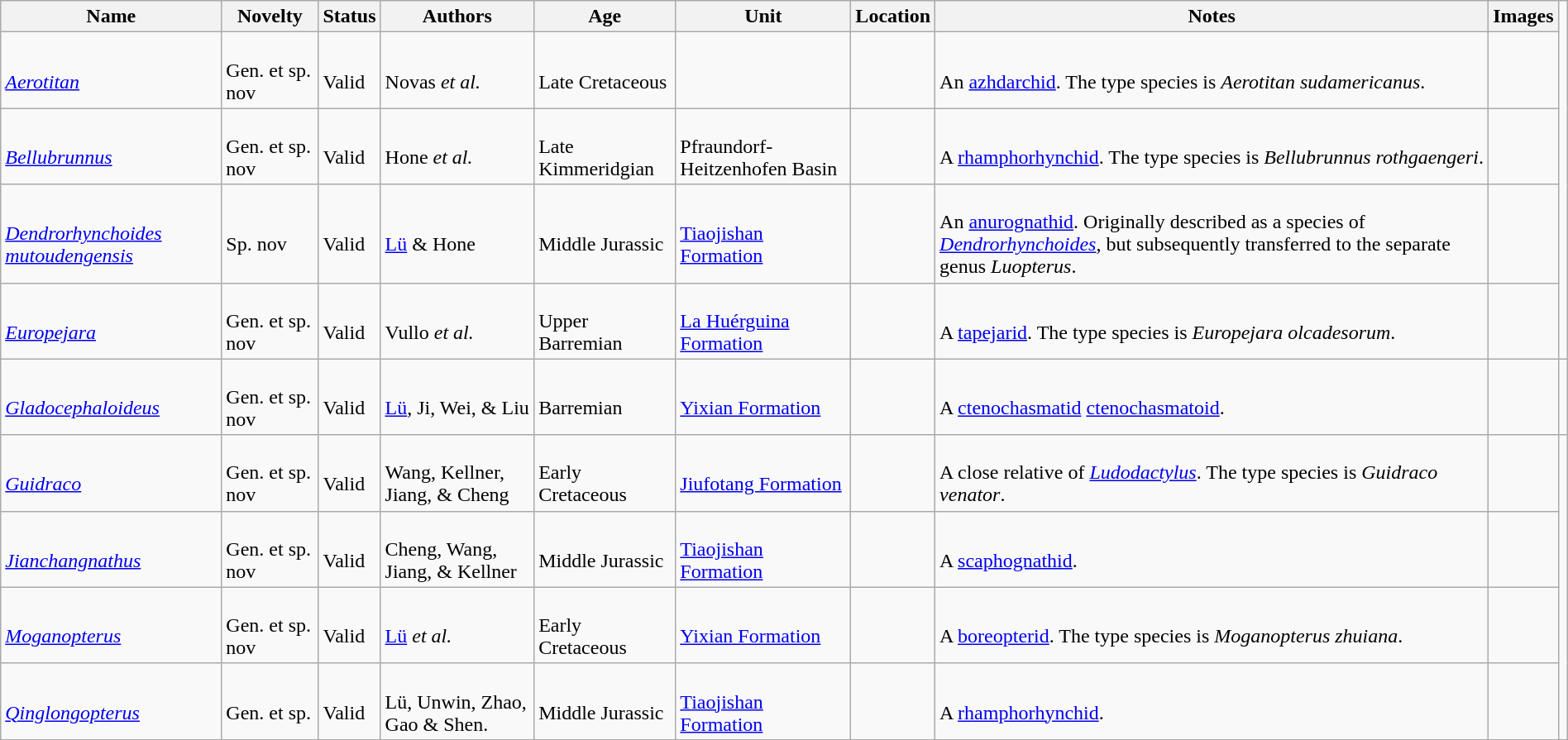<table class="wikitable sortable" align="center" width="100%">
<tr>
<th>Name</th>
<th>Novelty</th>
<th>Status</th>
<th>Authors</th>
<th>Age</th>
<th>Unit</th>
<th>Location</th>
<th>Notes</th>
<th>Images</th>
</tr>
<tr>
<td><br><em><a href='#'>Aerotitan</a></em></td>
<td><br>Gen. et sp. nov</td>
<td><br>Valid</td>
<td><br>Novas <em>et al.</em></td>
<td><br>Late Cretaceous</td>
<td></td>
<td><br></td>
<td><br>An <a href='#'>azhdarchid</a>. The type species is <em>Aerotitan sudamericanus</em>.</td>
<td></td>
</tr>
<tr>
<td><br><em><a href='#'>Bellubrunnus</a></em></td>
<td><br>Gen. et sp. nov</td>
<td><br>Valid</td>
<td><br>Hone <em>et al.</em></td>
<td><br>Late Kimmeridgian</td>
<td><br>Pfraundorf-Heitzenhofen Basin</td>
<td><br></td>
<td><br>A <a href='#'>rhamphorhynchid</a>. The type species is <em>Bellubrunnus rothgaengeri</em>.</td>
<td><br></td>
</tr>
<tr>
<td><br><em><a href='#'>Dendrorhynchoides mutoudengensis</a></em></td>
<td><br>Sp. nov</td>
<td><br>Valid</td>
<td><br><a href='#'>Lü</a> & Hone</td>
<td><br>Middle Jurassic</td>
<td><br><a href='#'>Tiaojishan Formation</a></td>
<td><br></td>
<td><br>An <a href='#'>anurognathid</a>. Originally described as a species of <em><a href='#'>Dendrorhynchoides</a></em>, but subsequently transferred to the separate genus <em>Luopterus</em>.</td>
<td></td>
</tr>
<tr>
<td><br><em><a href='#'>Europejara</a></em></td>
<td><br>Gen. et sp. nov</td>
<td><br>Valid</td>
<td><br>Vullo <em>et al.</em></td>
<td><br>Upper Barremian</td>
<td><br><a href='#'>La Huérguina Formation</a></td>
<td><br></td>
<td><br>A <a href='#'>tapejarid</a>. The type species is <em>Europejara olcadesorum</em>.</td>
<td><br></td>
</tr>
<tr>
<td><br><em><a href='#'>Gladocephaloideus</a></em></td>
<td><br>Gen. et sp. nov</td>
<td><br>Valid</td>
<td><br><a href='#'>Lü</a>, Ji, Wei, & Liu</td>
<td><br>Barremian</td>
<td><br><a href='#'>Yixian Formation</a></td>
<td><br></td>
<td><br>A <a href='#'>ctenochasmatid</a> <a href='#'>ctenochasmatoid</a>.</td>
<td><br></td>
<td></td>
</tr>
<tr>
<td><br><em><a href='#'>Guidraco</a></em></td>
<td><br>Gen. et sp. nov</td>
<td><br>Valid</td>
<td><br>Wang, Kellner, Jiang, & Cheng</td>
<td><br>Early Cretaceous</td>
<td><br><a href='#'>Jiufotang Formation</a></td>
<td><br></td>
<td><br>A close relative of <em><a href='#'>Ludodactylus</a></em>. The type species is <em>Guidraco venator</em>.</td>
<td><br></td>
</tr>
<tr>
<td><br><em><a href='#'>Jianchangnathus</a></em></td>
<td><br>Gen. et sp. nov</td>
<td><br>Valid</td>
<td><br>Cheng, Wang, Jiang, & Kellner</td>
<td><br>Middle Jurassic</td>
<td><br><a href='#'>Tiaojishan Formation</a></td>
<td><br></td>
<td><br>A <a href='#'>scaphognathid</a>.</td>
<td><br></td>
</tr>
<tr>
<td><br><em><a href='#'>Moganopterus</a></em></td>
<td><br>Gen. et sp. nov</td>
<td><br>Valid</td>
<td><br><a href='#'>Lü</a> <em>et al.</em></td>
<td><br>Early Cretaceous</td>
<td><br><a href='#'>Yixian Formation</a></td>
<td><br></td>
<td><br>A <a href='#'>boreopterid</a>. The type species is <em>Moganopterus zhuiana</em>.</td>
<td></td>
</tr>
<tr>
<td><br><em><a href='#'>Qinglongopterus</a></em></td>
<td><br>Gen. et sp.</td>
<td><br>Valid</td>
<td><br>Lü, Unwin, Zhao, Gao & Shen.</td>
<td><br>Middle Jurassic</td>
<td><br><a href='#'>Tiaojishan Formation</a></td>
<td><br></td>
<td><br>A <a href='#'>rhamphorhynchid</a>.</td>
<td></td>
</tr>
<tr>
</tr>
</table>
